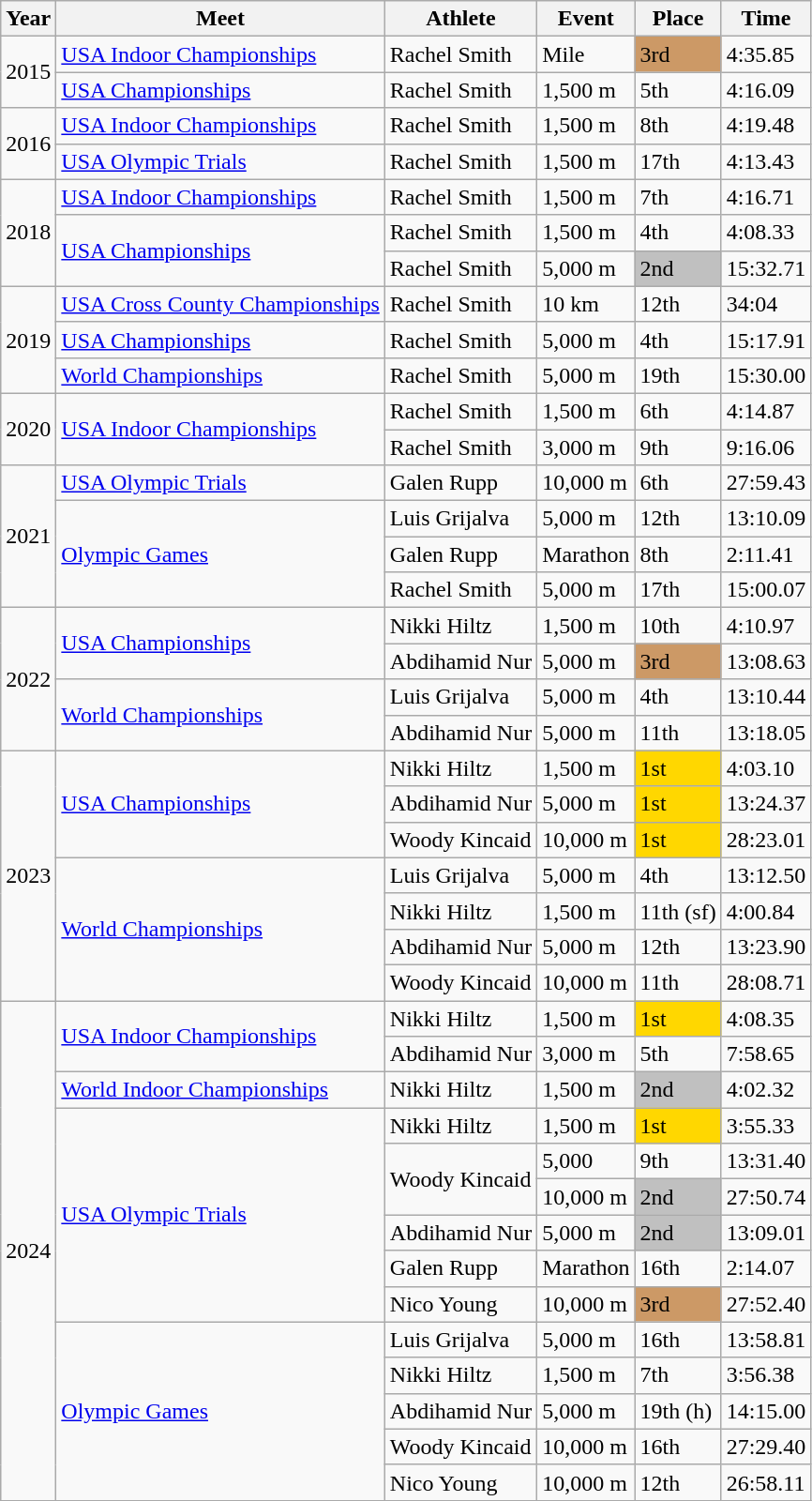<table class="wikitable sortable">
<tr>
<th>Year</th>
<th>Meet</th>
<th>Athlete</th>
<th>Event</th>
<th>Place</th>
<th>Time</th>
</tr>
<tr>
<td rowspan=2>2015</td>
<td><a href='#'>USA Indoor Championships</a></td>
<td>Rachel Smith</td>
<td>Mile</td>
<td bgcolor=cc9966>3rd</td>
<td>4:35.85</td>
</tr>
<tr>
<td><a href='#'>USA Championships</a></td>
<td>Rachel Smith</td>
<td>1,500 m</td>
<td>5th</td>
<td>4:16.09</td>
</tr>
<tr>
<td rowspan=2>2016</td>
<td><a href='#'>USA Indoor Championships</a></td>
<td>Rachel Smith</td>
<td>1,500 m</td>
<td>8th</td>
<td>4:19.48</td>
</tr>
<tr>
<td><a href='#'>USA Olympic Trials</a></td>
<td>Rachel Smith</td>
<td>1,500 m</td>
<td>17th</td>
<td>4:13.43</td>
</tr>
<tr>
<td rowspan=3>2018</td>
<td><a href='#'>USA Indoor Championships</a></td>
<td>Rachel Smith</td>
<td>1,500 m</td>
<td>7th</td>
<td>4:16.71</td>
</tr>
<tr>
<td rowspan=2><a href='#'>USA Championships</a></td>
<td>Rachel Smith</td>
<td>1,500 m</td>
<td>4th</td>
<td>4:08.33</td>
</tr>
<tr>
<td>Rachel Smith</td>
<td>5,000 m</td>
<td bgcolor=silver>2nd</td>
<td>15:32.71</td>
</tr>
<tr>
<td rowspan=3>2019</td>
<td rowspan=1><a href='#'>USA Cross County Championships</a></td>
<td>Rachel Smith</td>
<td>10 km</td>
<td>12th</td>
<td>34:04</td>
</tr>
<tr>
<td rowspan=1><a href='#'>USA  Championships</a></td>
<td>Rachel Smith</td>
<td>5,000 m</td>
<td>4th</td>
<td>15:17.91</td>
</tr>
<tr>
<td><a href='#'>World Championships</a></td>
<td>Rachel Smith</td>
<td>5,000 m</td>
<td>19th</td>
<td>15:30.00</td>
</tr>
<tr>
<td rowspan=2>2020</td>
<td rowspan=2><a href='#'>USA Indoor Championships</a></td>
<td>Rachel Smith</td>
<td>1,500 m</td>
<td>6th</td>
<td>4:14.87</td>
</tr>
<tr>
<td>Rachel Smith</td>
<td>3,000 m</td>
<td>9th</td>
<td>9:16.06</td>
</tr>
<tr>
<td rowspan=4>2021</td>
<td><a href='#'>USA Olympic Trials</a></td>
<td>Galen Rupp</td>
<td>10,000 m</td>
<td>6th</td>
<td>27:59.43</td>
</tr>
<tr>
<td rowspan=3><a href='#'>Olympic Games</a></td>
<td>Luis Grijalva</td>
<td>5,000 m</td>
<td>12th</td>
<td>13:10.09</td>
</tr>
<tr>
<td>Galen Rupp</td>
<td>Marathon</td>
<td>8th</td>
<td>2:11.41</td>
</tr>
<tr>
<td>Rachel Smith</td>
<td>5,000 m</td>
<td>17th</td>
<td>15:00.07</td>
</tr>
<tr>
<td rowspan=4>2022</td>
<td rowspan=2><a href='#'> USA Championships</a></td>
<td>Nikki Hiltz</td>
<td>1,500 m</td>
<td>10th</td>
<td>4:10.97</td>
</tr>
<tr>
<td>Abdihamid Nur</td>
<td>5,000 m</td>
<td bgcolor=cc9966>3rd</td>
<td>13:08.63</td>
</tr>
<tr>
<td rowspan=2><a href='#'>World Championships</a></td>
<td>Luis Grijalva</td>
<td>5,000 m</td>
<td>4th</td>
<td>13:10.44</td>
</tr>
<tr>
<td>Abdihamid Nur</td>
<td>5,000 m</td>
<td>11th</td>
<td>13:18.05</td>
</tr>
<tr>
<td rowspan=7>2023</td>
<td rowspan=3><a href='#'> USA Championships</a></td>
<td>Nikki Hiltz</td>
<td>1,500 m</td>
<td bgcolor=gold>1st</td>
<td>4:03.10</td>
</tr>
<tr>
<td>Abdihamid Nur</td>
<td>5,000 m</td>
<td bgcolor=gold>1st</td>
<td>13:24.37</td>
</tr>
<tr>
<td>Woody Kincaid</td>
<td>10,000 m</td>
<td bgcolor=gold>1st</td>
<td>28:23.01</td>
</tr>
<tr>
<td rowspan=4><a href='#'>World Championships</a></td>
<td>Luis Grijalva</td>
<td>5,000 m</td>
<td>4th</td>
<td>13:12.50</td>
</tr>
<tr>
<td>Nikki Hiltz</td>
<td>1,500 m</td>
<td>11th (sf)</td>
<td>4:00.84</td>
</tr>
<tr>
<td>Abdihamid Nur</td>
<td>5,000 m</td>
<td>12th</td>
<td>13:23.90</td>
</tr>
<tr>
<td>Woody Kincaid</td>
<td>10,000 m</td>
<td>11th</td>
<td>28:08.71</td>
</tr>
<tr>
<td rowspan=14>2024</td>
<td rowspan=2><a href='#'>USA Indoor Championships</a></td>
<td>Nikki Hiltz</td>
<td>1,500 m</td>
<td bgcolor=gold>1st</td>
<td>4:08.35</td>
</tr>
<tr>
<td>Abdihamid Nur</td>
<td>3,000 m</td>
<td>5th</td>
<td>7:58.65</td>
</tr>
<tr>
<td><a href='#'>World Indoor Championships</a></td>
<td>Nikki Hiltz</td>
<td>1,500 m</td>
<td bgcolor=silver>2nd</td>
<td>4:02.32</td>
</tr>
<tr>
<td rowspan=6><a href='#'>USA Olympic Trials</a></td>
<td>Nikki Hiltz</td>
<td>1,500 m</td>
<td bgcolor=gold>1st</td>
<td>3:55.33</td>
</tr>
<tr>
<td rowspan=2>Woody Kincaid</td>
<td>5,000</td>
<td>9th</td>
<td>13:31.40</td>
</tr>
<tr>
<td>10,000 m</td>
<td bgcolor=silver>2nd</td>
<td>27:50.74</td>
</tr>
<tr>
<td>Abdihamid Nur</td>
<td>5,000 m</td>
<td bgcolor=silver>2nd</td>
<td>13:09.01</td>
</tr>
<tr>
<td>Galen Rupp</td>
<td>Marathon</td>
<td>16th</td>
<td>2:14.07</td>
</tr>
<tr>
<td>Nico Young</td>
<td>10,000 m</td>
<td bgcolor=cc9966>3rd</td>
<td>27:52.40</td>
</tr>
<tr>
<td rowspan=5><a href='#'>Olympic Games</a></td>
<td>Luis Grijalva</td>
<td>5,000 m</td>
<td>16th</td>
<td>13:58.81</td>
</tr>
<tr>
<td>Nikki Hiltz</td>
<td>1,500 m</td>
<td>7th</td>
<td>3:56.38</td>
</tr>
<tr>
<td>Abdihamid Nur</td>
<td>5,000 m</td>
<td>19th (h)</td>
<td>14:15.00</td>
</tr>
<tr>
<td>Woody Kincaid</td>
<td>10,000 m</td>
<td>16th</td>
<td>27:29.40</td>
</tr>
<tr>
<td>Nico Young</td>
<td>10,000 m</td>
<td>12th</td>
<td>26:58.11</td>
</tr>
<tr>
</tr>
</table>
